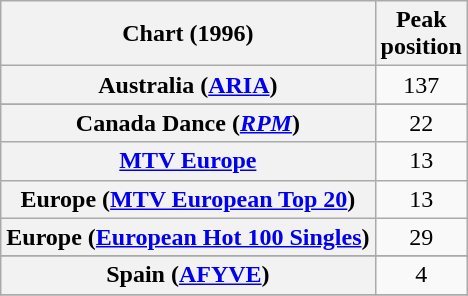<table class="wikitable sortable plainrowheaders" style="text-align:center">
<tr>
<th scope="col">Chart (1996)</th>
<th scope="col">Peak<br>position</th>
</tr>
<tr>
<th scope="row">Australia (<a href='#'>ARIA</a>)</th>
<td>137</td>
</tr>
<tr>
</tr>
<tr>
</tr>
<tr>
</tr>
<tr>
<th scope="row">Canada Dance (<a href='#'><em>RPM</em></a>)</th>
<td>22</td>
</tr>
<tr>
<th scope="row"><a href='#'>MTV Europe</a></th>
<td>13</td>
</tr>
<tr>
<th scope="row">Europe (<a href='#'>MTV European Top 20</a>)</th>
<td>13</td>
</tr>
<tr>
<th scope="row">Europe (<a href='#'>European Hot 100 Singles</a>)</th>
<td>29</td>
</tr>
<tr>
</tr>
<tr>
</tr>
<tr>
</tr>
<tr>
<th scope="row">Spain (<a href='#'>AFYVE</a>)</th>
<td>4</td>
</tr>
<tr>
</tr>
</table>
